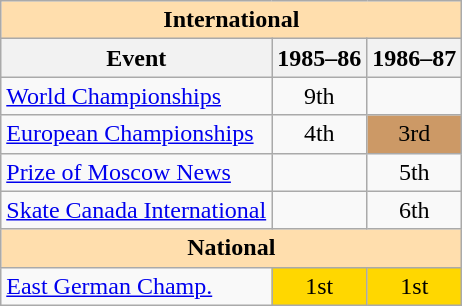<table class="wikitable" style="text-align:center">
<tr>
<th style="background-color: #ffdead; " colspan=3 align=center>International</th>
</tr>
<tr>
<th>Event</th>
<th>1985–86</th>
<th>1986–87</th>
</tr>
<tr>
<td align=left><a href='#'>World Championships</a></td>
<td>9th</td>
<td></td>
</tr>
<tr>
<td align=left><a href='#'>European Championships</a></td>
<td>4th</td>
<td bgcolor=cc9966>3rd</td>
</tr>
<tr>
<td align=left><a href='#'>Prize of Moscow News</a></td>
<td></td>
<td>5th</td>
</tr>
<tr>
<td align=left><a href='#'>Skate Canada International</a></td>
<td></td>
<td>6th</td>
</tr>
<tr>
<th style="background-color: #ffdead; " colspan=3 align=center>National</th>
</tr>
<tr>
<td align=left><a href='#'>East German Champ.</a></td>
<td bgcolor=gold>1st</td>
<td bgcolor=gold>1st</td>
</tr>
</table>
